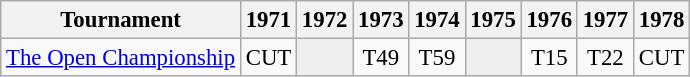<table class="wikitable" style="font-size:95%;text-align:center;">
<tr>
<th>Tournament</th>
<th>1971</th>
<th>1972</th>
<th>1973</th>
<th>1974</th>
<th>1975</th>
<th>1976</th>
<th>1977</th>
<th>1978</th>
</tr>
<tr>
<td align=left><a href='#'>The Open Championship</a></td>
<td>CUT</td>
<td style="background:#eeeeee;"></td>
<td>T49</td>
<td>T59</td>
<td style="background:#eeeeee;"></td>
<td>T15</td>
<td>T22</td>
<td>CUT</td>
</tr>
</table>
